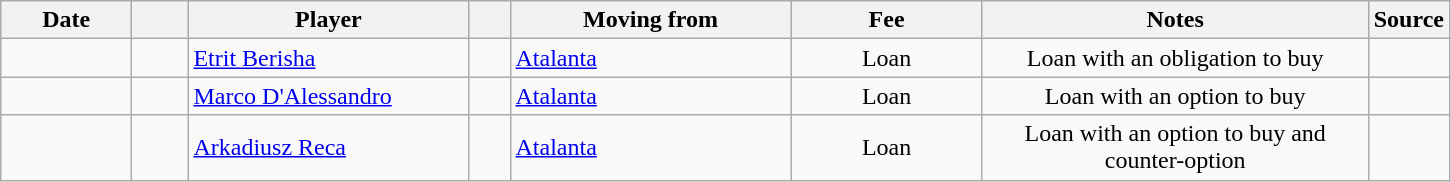<table class="wikitable sortable">
<tr>
<th style="width:80px;">Date</th>
<th style="width:30px;"></th>
<th style="width:180px;">Player</th>
<th style="width:20px;"></th>
<th style="width:180px;">Moving from</th>
<th style="width:120px;" class="unsortable">Fee</th>
<th style="width:250px;" class="unsortable">Notes</th>
<th style="width:20px;">Source</th>
</tr>
<tr>
<td></td>
<td align=center></td>
<td> <a href='#'>Etrit Berisha</a></td>
<td align=center></td>
<td> <a href='#'>Atalanta</a></td>
<td align=center>Loan</td>
<td align=center>Loan with an obligation to buy</td>
<td></td>
</tr>
<tr>
<td></td>
<td align=center></td>
<td> <a href='#'>Marco D'Alessandro</a></td>
<td align=center></td>
<td> <a href='#'>Atalanta</a></td>
<td align=center>Loan</td>
<td align=center>Loan with an option to buy</td>
<td></td>
</tr>
<tr>
<td></td>
<td align="center"></td>
<td> <a href='#'>Arkadiusz Reca</a></td>
<td align="center"></td>
<td> <a href='#'>Atalanta</a></td>
<td align="center">Loan</td>
<td align="center">Loan with an option to buy and counter-option</td>
<td></td>
</tr>
</table>
